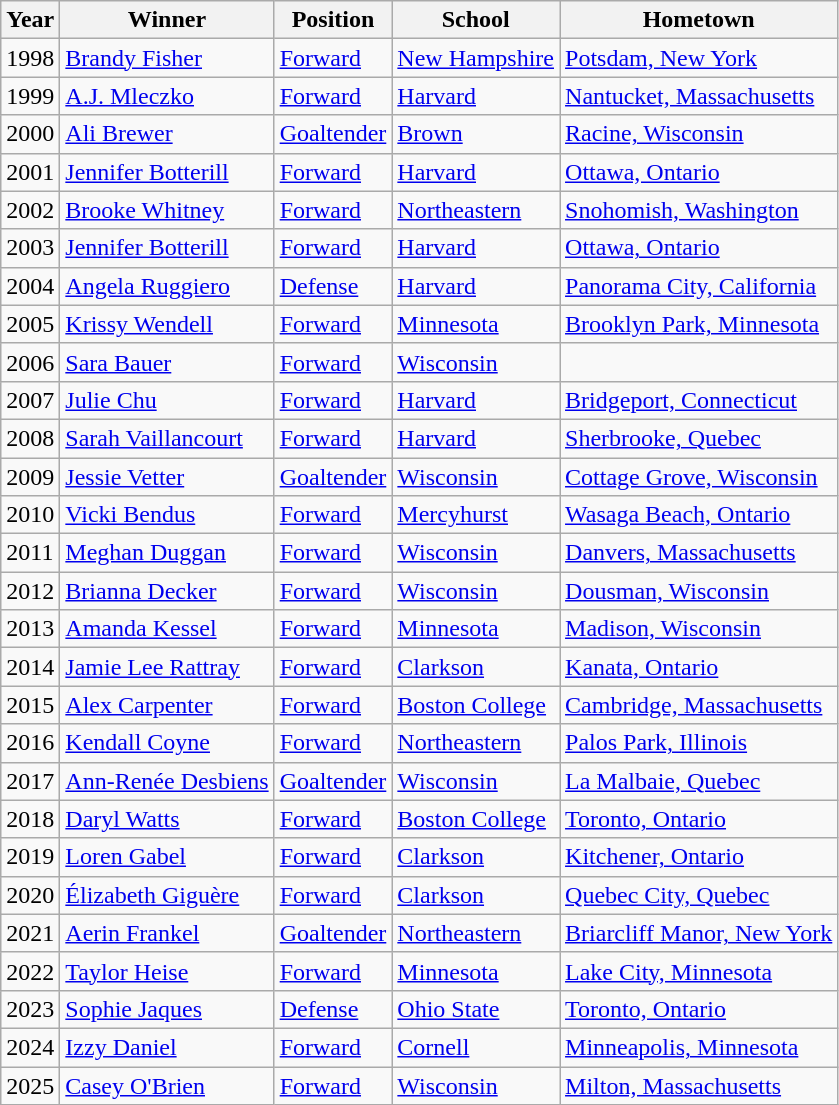<table class="wikitable sortable">
<tr>
<th bgcolor="#e5e5e5">Year</th>
<th bgcolor="#e5e5e5">Winner</th>
<th bgcolor="#e5e5e5">Position</th>
<th bgcolor="#e5e5e5">School</th>
<th bgcolor="#e5e5e5">Hometown</th>
</tr>
<tr>
<td>1998</td>
<td><a href='#'>Brandy Fisher</a></td>
<td><a href='#'>Forward</a></td>
<td><a href='#'>New Hampshire</a></td>
<td><a href='#'>Potsdam, New York</a></td>
</tr>
<tr>
<td>1999</td>
<td><a href='#'>A.J. Mleczko</a></td>
<td><a href='#'>Forward</a></td>
<td><a href='#'>Harvard</a></td>
<td><a href='#'>Nantucket, Massachusetts</a></td>
</tr>
<tr>
<td>2000</td>
<td><a href='#'>Ali Brewer</a></td>
<td><a href='#'>Goaltender</a></td>
<td><a href='#'>Brown</a></td>
<td><a href='#'>Racine, Wisconsin</a></td>
</tr>
<tr>
<td>2001</td>
<td><a href='#'>Jennifer Botterill</a></td>
<td><a href='#'>Forward</a></td>
<td><a href='#'>Harvard</a></td>
<td><a href='#'>Ottawa, Ontario</a></td>
</tr>
<tr>
<td>2002</td>
<td><a href='#'>Brooke Whitney</a></td>
<td><a href='#'>Forward</a></td>
<td><a href='#'>Northeastern</a></td>
<td><a href='#'>Snohomish, Washington</a></td>
</tr>
<tr>
<td>2003</td>
<td><a href='#'>Jennifer Botterill</a></td>
<td><a href='#'>Forward</a></td>
<td><a href='#'>Harvard</a></td>
<td><a href='#'>Ottawa, Ontario</a></td>
</tr>
<tr>
<td>2004</td>
<td><a href='#'>Angela Ruggiero</a></td>
<td><a href='#'>Defense</a></td>
<td><a href='#'>Harvard</a></td>
<td><a href='#'>Panorama City, California</a></td>
</tr>
<tr>
<td>2005</td>
<td><a href='#'>Krissy Wendell</a></td>
<td><a href='#'>Forward</a></td>
<td><a href='#'>Minnesota</a></td>
<td><a href='#'>Brooklyn Park, Minnesota</a></td>
</tr>
<tr>
<td>2006</td>
<td><a href='#'>Sara Bauer</a></td>
<td><a href='#'>Forward</a></td>
<td><a href='#'>Wisconsin</a></td>
<td></td>
</tr>
<tr>
<td>2007</td>
<td><a href='#'>Julie Chu</a></td>
<td><a href='#'>Forward</a></td>
<td><a href='#'>Harvard</a></td>
<td><a href='#'>Bridgeport, Connecticut</a></td>
</tr>
<tr>
<td>2008</td>
<td><a href='#'>Sarah Vaillancourt</a></td>
<td><a href='#'>Forward</a></td>
<td><a href='#'>Harvard</a></td>
<td><a href='#'>Sherbrooke, Quebec</a></td>
</tr>
<tr>
<td>2009</td>
<td><a href='#'>Jessie Vetter</a></td>
<td><a href='#'>Goaltender</a></td>
<td><a href='#'>Wisconsin</a></td>
<td><a href='#'>Cottage Grove, Wisconsin</a></td>
</tr>
<tr>
<td>2010</td>
<td><a href='#'>Vicki Bendus</a></td>
<td><a href='#'>Forward</a></td>
<td><a href='#'>Mercyhurst</a></td>
<td><a href='#'>Wasaga Beach, Ontario</a></td>
</tr>
<tr>
<td>2011</td>
<td><a href='#'>Meghan Duggan</a></td>
<td><a href='#'>Forward</a></td>
<td><a href='#'>Wisconsin</a></td>
<td><a href='#'>Danvers, Massachusetts</a></td>
</tr>
<tr>
<td>2012</td>
<td><a href='#'>Brianna Decker</a></td>
<td><a href='#'>Forward</a></td>
<td><a href='#'>Wisconsin</a></td>
<td><a href='#'>Dousman, Wisconsin</a></td>
</tr>
<tr>
<td>2013</td>
<td><a href='#'>Amanda Kessel</a></td>
<td><a href='#'>Forward</a></td>
<td><a href='#'>Minnesota</a></td>
<td><a href='#'>Madison, Wisconsin</a></td>
</tr>
<tr>
<td>2014</td>
<td><a href='#'>Jamie Lee Rattray</a></td>
<td><a href='#'>Forward</a></td>
<td><a href='#'>Clarkson</a></td>
<td><a href='#'>Kanata, Ontario</a></td>
</tr>
<tr>
<td>2015</td>
<td><a href='#'>Alex Carpenter</a></td>
<td><a href='#'>Forward</a></td>
<td><a href='#'>Boston College</a></td>
<td><a href='#'>Cambridge, Massachusetts</a></td>
</tr>
<tr>
<td>2016</td>
<td><a href='#'>Kendall Coyne</a></td>
<td><a href='#'>Forward</a></td>
<td><a href='#'>Northeastern</a></td>
<td><a href='#'>Palos Park, Illinois</a></td>
</tr>
<tr>
<td>2017</td>
<td><a href='#'>Ann-Renée Desbiens</a></td>
<td><a href='#'>Goaltender</a></td>
<td><a href='#'>Wisconsin</a></td>
<td><a href='#'>La Malbaie, Quebec</a></td>
</tr>
<tr>
<td>2018</td>
<td><a href='#'>Daryl Watts</a></td>
<td><a href='#'>Forward</a></td>
<td><a href='#'>Boston College</a></td>
<td><a href='#'>Toronto, Ontario</a></td>
</tr>
<tr>
<td>2019</td>
<td><a href='#'>Loren Gabel</a></td>
<td><a href='#'>Forward</a></td>
<td><a href='#'>Clarkson</a></td>
<td><a href='#'>Kitchener, Ontario</a></td>
</tr>
<tr>
<td>2020</td>
<td><a href='#'>Élizabeth Giguère</a></td>
<td><a href='#'>Forward</a></td>
<td><a href='#'>Clarkson</a></td>
<td><a href='#'>Quebec City, Quebec</a></td>
</tr>
<tr>
<td>2021</td>
<td><a href='#'>Aerin Frankel</a></td>
<td><a href='#'>Goaltender</a></td>
<td><a href='#'>Northeastern</a></td>
<td><a href='#'>Briarcliff Manor, New York</a></td>
</tr>
<tr>
<td>2022</td>
<td><a href='#'>Taylor Heise</a></td>
<td><a href='#'>Forward</a></td>
<td><a href='#'>Minnesota</a></td>
<td><a href='#'>Lake City, Minnesota</a></td>
</tr>
<tr>
<td>2023</td>
<td><a href='#'>Sophie Jaques</a></td>
<td><a href='#'>Defense</a></td>
<td><a href='#'>Ohio State</a></td>
<td><a href='#'>Toronto, Ontario</a></td>
</tr>
<tr>
<td>2024</td>
<td><a href='#'>Izzy Daniel</a></td>
<td><a href='#'>Forward</a></td>
<td><a href='#'>Cornell</a></td>
<td><a href='#'>Minneapolis, Minnesota</a></td>
</tr>
<tr>
<td>2025</td>
<td><a href='#'>Casey O'Brien</a></td>
<td><a href='#'>Forward</a></td>
<td><a href='#'>Wisconsin</a></td>
<td><a href='#'>Milton, Massachusetts</a></td>
</tr>
</table>
